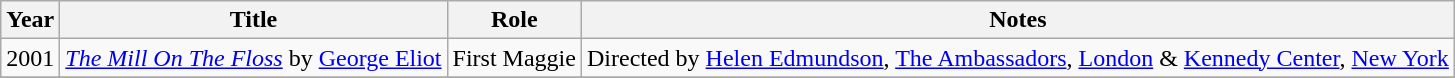<table class="wikitable sortable">
<tr>
<th>Year</th>
<th>Title</th>
<th>Role</th>
<th class="unsortable">Notes</th>
</tr>
<tr>
<td>2001</td>
<td><em><a href='#'>The Mill On The Floss</a></em> by <a href='#'>George Eliot</a></td>
<td>First Maggie</td>
<td>Directed by <a href='#'>Helen Edmundson</a>, <a href='#'>The Ambassadors</a>, <a href='#'>London</a> & <a href='#'>Kennedy Center</a>, <a href='#'>New York</a></td>
</tr>
<tr>
</tr>
</table>
